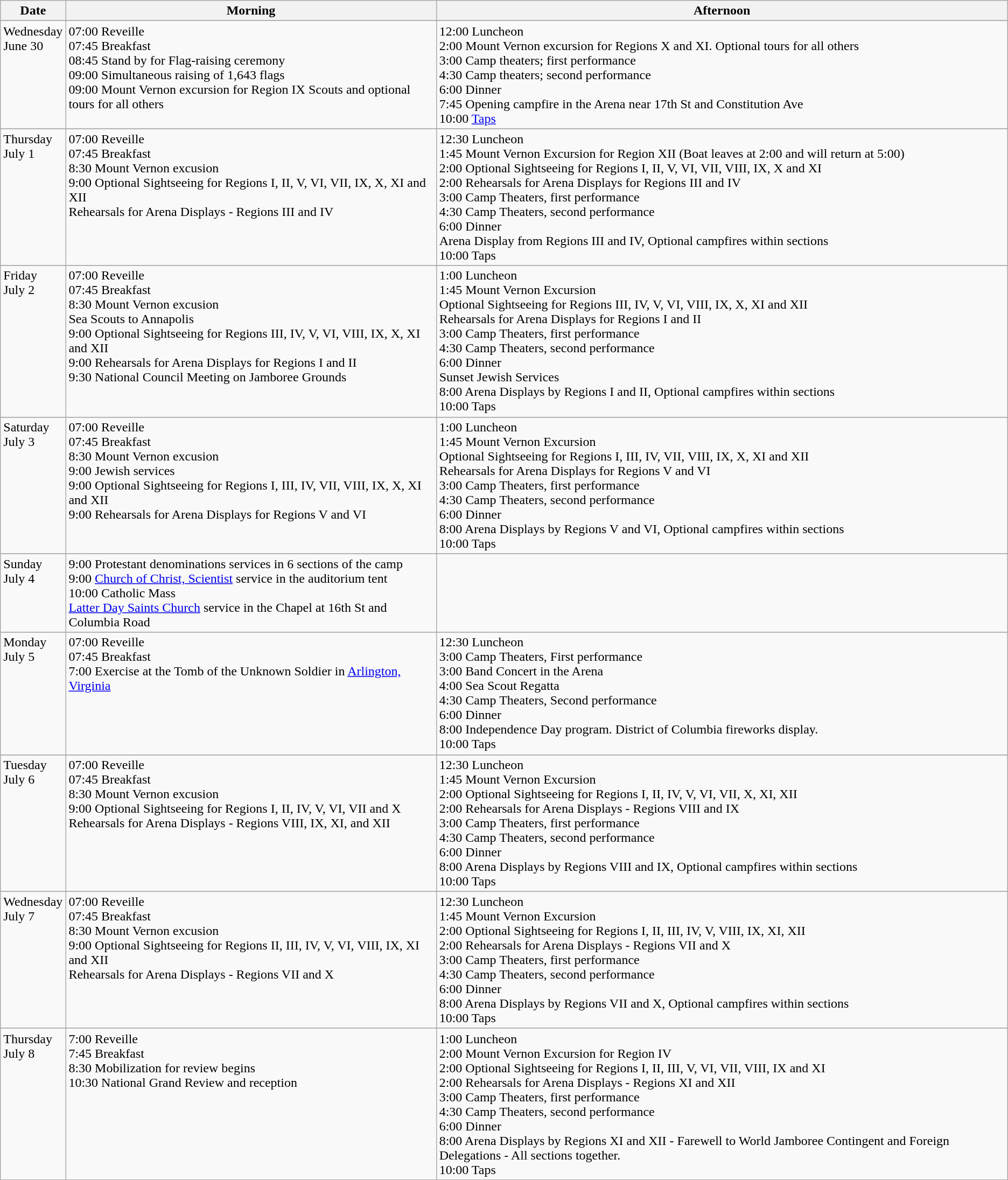<table class="wikitable">
<tr>
<th scope=col>Date</th>
<th scope=col>Morning</th>
<th scope=col>Afternoon</th>
</tr>
<tr>
</tr>
<tr style="vertical-align: top;">
<td>Wednesday<br>June 30</td>
<td>07:00 Reveille<br>07:45 Breakfast<br>08:45 Stand by for Flag-raising ceremony<br>09:00 Simultaneous raising of 1,643 flags<br>09:00 Mount Vernon excursion for Region IX Scouts and optional tours for all others</td>
<td>12:00 Luncheon<br>2:00 Mount Vernon excursion for Regions X and XI. Optional tours for all others<br>3:00 Camp theaters; first performance<br>4:30 Camp theaters; second performance<br>6:00 Dinner<br>7:45 Opening campfire in the Arena near 17th St and Constitution Ave<br>10:00 <a href='#'>Taps</a></td>
</tr>
<tr>
</tr>
<tr style="vertical-align: top;">
<td>Thursday<br>July 1</td>
<td>07:00 Reveille<br>07:45 Breakfast<br>8:30 Mount Vernon excusion<br>9:00 Optional Sightseeing for Regions I, II, V, VI, VII, IX, X, XI and XII<br> Rehearsals for Arena Displays - Regions III and IV</td>
<td>12:30 Luncheon<br>1:45 Mount Vernon Excursion for Region XII (Boat leaves at 2:00 and will return at 5:00)<br>2:00 Optional Sightseeing for Regions I, II, V, VI, VII, VIII, IX, X and XI<br>2:00 Rehearsals for Arena Displays for Regions III and IV<br>3:00 Camp Theaters, first performance<br>4:30 Camp Theaters, second performance<br>6:00 Dinner<br> Arena Display from Regions III and IV, Optional campfires within sections<br>10:00 Taps</td>
</tr>
<tr>
</tr>
<tr style="vertical-align: top;">
<td>Friday<br>July 2</td>
<td>07:00 Reveille<br>07:45 Breakfast<br>8:30 Mount Vernon excusion<br>Sea Scouts to Annapolis<br>9:00 Optional Sightseeing for Regions III, IV, V, VI, VIII, IX, X, XI and XII<br>9:00 Rehearsals for Arena Displays for Regions I and II<br>9:30 National Council Meeting on Jamboree Grounds</td>
<td>1:00 Luncheon<br>1:45 Mount Vernon Excursion<br>Optional Sightseeing for Regions III, IV, V, VI, VIII, IX, X, XI and XII<br>Rehearsals for Arena Displays for Regions I and II<br>3:00 Camp Theaters, first performance<br>4:30 Camp Theaters, second performance<br>6:00 Dinner<br>Sunset Jewish Services<br>8:00 Arena Displays by Regions I and II, Optional campfires within sections<br>10:00 Taps</td>
</tr>
<tr>
</tr>
<tr style="vertical-align: top;">
<td>Saturday<br>July 3</td>
<td>07:00 Reveille<br>07:45 Breakfast<br>8:30 Mount Vernon excusion<br>9:00 Jewish services<br>9:00 Optional Sightseeing for Regions I, III, IV, VII, VIII, IX, X, XI and XII<br>9:00 Rehearsals for Arena Displays for Regions V and VI<br></td>
<td>1:00 Luncheon<br>1:45 Mount Vernon Excursion<br>Optional Sightseeing for Regions I, III, IV, VII, VIII, IX, X, XI and XII<br>Rehearsals for Arena Displays for Regions V and VI<br>3:00 Camp Theaters, first performance<br>4:30 Camp Theaters, second performance<br>6:00 Dinner<br>8:00 Arena Displays by Regions V and VI, Optional campfires within sections<br>10:00 Taps</td>
</tr>
<tr>
</tr>
<tr style="vertical-align: top;">
<td>Sunday<br>July 4</td>
<td>9:00 Protestant denominations services in 6 sections of the camp<br>9:00 <a href='#'>Church of Christ, Scientist</a> service in the auditorium tent<br>10:00 Catholic Mass<br><a href='#'>Latter Day Saints Church</a> service in the Chapel at 16th St and Columbia Road</td>
<td></td>
</tr>
<tr>
</tr>
<tr style="vertical-align: top;">
<td>Monday<br>July 5</td>
<td>07:00 Reveille<br>07:45 Breakfast<br>7:00 Exercise at the Tomb of the Unknown Soldier in <a href='#'>Arlington, Virginia</a></td>
<td>12:30 Luncheon<br>3:00 Camp Theaters, First performance<br>3:00 Band Concert in the Arena<br>4:00 Sea Scout Regatta<br>4:30 Camp Theaters, Second performance<br>6:00 Dinner<br>8:00 Independence Day program. District of Columbia fireworks display.<br>10:00 Taps</td>
</tr>
<tr>
</tr>
<tr style="vertical-align: top;">
<td>Tuesday<br>July 6</td>
<td>07:00 Reveille<br>07:45 Breakfast<br>8:30 Mount Vernon excusion<br>9:00 Optional Sightseeing for Regions I, II, IV, V, VI, VII and X<br>Rehearsals for Arena Displays - Regions VIII, IX, XI, and XII</td>
<td>12:30 Luncheon<br>1:45 Mount Vernon Excursion<br>2:00 Optional Sightseeing for Regions I, II, IV, V, VI, VII, X, XI, XII<br>2:00 Rehearsals for Arena Displays - Regions VIII and IX<br>3:00 Camp Theaters, first performance<br>4:30 Camp Theaters, second performance<br>6:00 Dinner<br>8:00 Arena Displays by Regions VIII and IX, Optional campfires within sections<br>10:00 Taps</td>
</tr>
<tr>
</tr>
<tr style="vertical-align: top;">
<td>Wednesday<br>July 7</td>
<td>07:00 Reveille<br>07:45 Breakfast<br>8:30 Mount Vernon excusion<br>9:00 Optional Sightseeing for Regions II, III, IV, V, VI, VIII, IX, XI and XII<br>Rehearsals for Arena Displays - Regions VII and X</td>
<td>12:30 Luncheon<br>1:45 Mount Vernon Excursion<br>2:00 Optional Sightseeing for Regions I, II, III, IV, V, VIII, IX, XI, XII<br>2:00 Rehearsals for Arena Displays - Regions VII and X<br>3:00 Camp Theaters, first performance<br>4:30 Camp Theaters, second performance<br>6:00 Dinner<br>8:00 Arena Displays by Regions VII and X, Optional campfires within sections<br>10:00 Taps</td>
</tr>
<tr>
</tr>
<tr style="vertical-align: top;">
<td>Thursday<br>July 8</td>
<td>7:00 Reveille<br>7:45 Breakfast<br>8:30 Mobilization for review begins<br>10:30 National Grand Review and reception</td>
<td>1:00 Luncheon<br>2:00 Mount Vernon Excursion for Region IV<br>2:00 Optional Sightseeing for Regions I, II, III, V, VI, VII, VIII, IX and XI<br>2:00 Rehearsals for Arena Displays - Regions XI and XII<br>3:00 Camp Theaters, first performance<br>4:30 Camp Theaters, second performance<br>6:00 Dinner<br>8:00 Arena Displays by Regions XI and XII - Farewell to World Jamboree Contingent and Foreign Delegations - All sections together.<br>10:00 Taps</td>
</tr>
</table>
